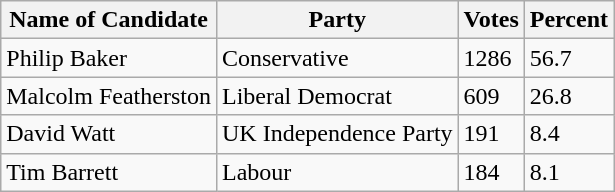<table class="wikitable">
<tr>
<th>Name of Candidate</th>
<th>Party</th>
<th>Votes</th>
<th>Percent</th>
</tr>
<tr>
<td>Philip Baker</td>
<td>Conservative</td>
<td>1286</td>
<td>56.7</td>
</tr>
<tr>
<td>Malcolm Featherston</td>
<td>Liberal Democrat</td>
<td>609</td>
<td>26.8</td>
</tr>
<tr>
<td>David Watt</td>
<td>UK Independence Party</td>
<td>191</td>
<td>8.4</td>
</tr>
<tr>
<td>Tim Barrett</td>
<td>Labour</td>
<td>184</td>
<td>8.1</td>
</tr>
</table>
